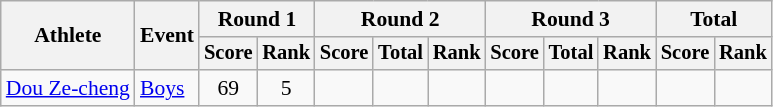<table class="wikitable" style="font-size:90%">
<tr>
<th rowspan="2">Athlete</th>
<th rowspan="2">Event</th>
<th colspan="2">Round 1</th>
<th colspan="3">Round 2</th>
<th colspan="3">Round 3</th>
<th colspan="2">Total</th>
</tr>
<tr style="font-size:95%">
<th>Score</th>
<th>Rank</th>
<th>Score</th>
<th>Total</th>
<th>Rank</th>
<th>Score</th>
<th>Total</th>
<th>Rank</th>
<th>Score</th>
<th>Rank</th>
</tr>
<tr align=center>
<td align=left><a href='#'>Dou Ze-cheng</a></td>
<td align=left><a href='#'>Boys</a></td>
<td>69</td>
<td>5</td>
<td></td>
<td></td>
<td></td>
<td></td>
<td></td>
<td></td>
<td></td>
<td></td>
</tr>
</table>
